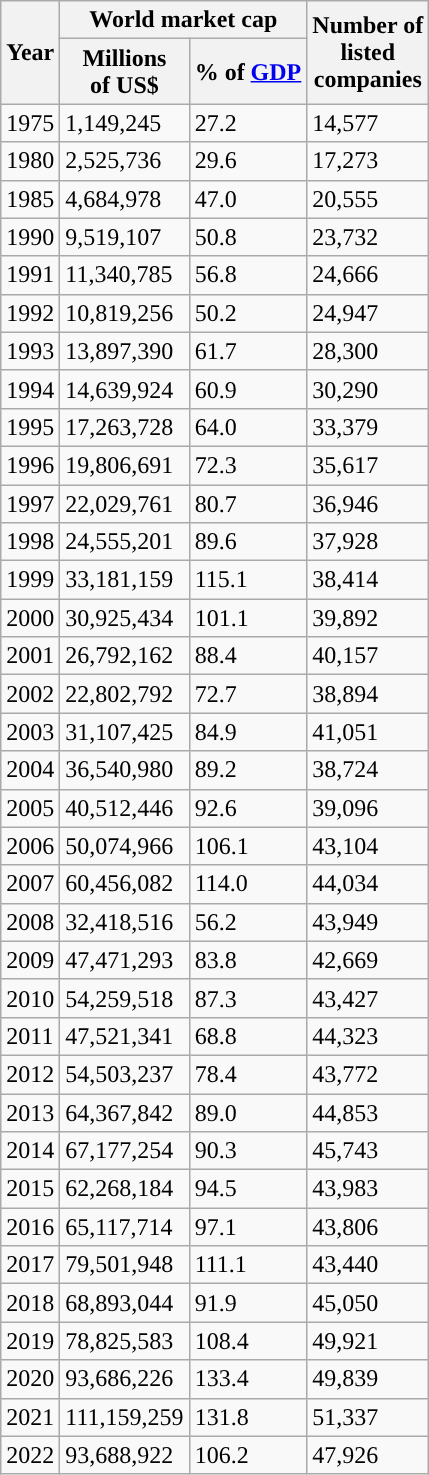<table class="wikitable sortable">
<tr>
<th rowspan=2>Year</th>
<th colspan=2>World market cap</th>
<th rowspan=2>Number of<br>listed<br>companies</th>
</tr>
<tr>
<th>Millions<br>of US$</th>
<th>% of <a href='#'>GDP</a></th>
</tr>
<tr>
<td>1975</td>
<td>1,149,245</td>
<td>27.2</td>
<td>14,577</td>
</tr>
<tr>
<td>1980</td>
<td>2,525,736</td>
<td>29.6</td>
<td>17,273</td>
</tr>
<tr>
<td>1985</td>
<td>4,684,978</td>
<td>47.0</td>
<td>20,555</td>
</tr>
<tr>
<td>1990</td>
<td>9,519,107</td>
<td>50.8</td>
<td>23,732</td>
</tr>
<tr>
<td>1991</td>
<td>11,340,785</td>
<td>56.8</td>
<td>24,666</td>
</tr>
<tr>
<td>1992</td>
<td>10,819,256</td>
<td>50.2</td>
<td>24,947</td>
</tr>
<tr>
<td>1993</td>
<td>13,897,390</td>
<td>61.7</td>
<td>28,300</td>
</tr>
<tr>
<td>1994</td>
<td>14,639,924</td>
<td>60.9</td>
<td>30,290</td>
</tr>
<tr>
<td>1995</td>
<td>17,263,728</td>
<td>64.0</td>
<td>33,379</td>
</tr>
<tr>
<td>1996</td>
<td>19,806,691</td>
<td>72.3</td>
<td>35,617</td>
</tr>
<tr>
<td>1997</td>
<td>22,029,761</td>
<td>80.7</td>
<td>36,946</td>
</tr>
<tr>
<td>1998</td>
<td>24,555,201</td>
<td>89.6</td>
<td>37,928</td>
</tr>
<tr>
<td>1999</td>
<td>33,181,159</td>
<td>115.1</td>
<td>38,414</td>
</tr>
<tr>
<td>2000</td>
<td>30,925,434</td>
<td>101.1</td>
<td>39,892</td>
</tr>
<tr>
<td>2001</td>
<td>26,792,162</td>
<td>88.4</td>
<td>40,157</td>
</tr>
<tr>
<td>2002</td>
<td>22,802,792</td>
<td>72.7</td>
<td>38,894</td>
</tr>
<tr>
<td>2003</td>
<td>31,107,425</td>
<td>84.9</td>
<td>41,051</td>
</tr>
<tr>
<td>2004</td>
<td>36,540,980</td>
<td>89.2</td>
<td>38,724</td>
</tr>
<tr>
<td>2005</td>
<td>40,512,446</td>
<td>92.6</td>
<td>39,096</td>
</tr>
<tr>
<td>2006</td>
<td>50,074,966</td>
<td>106.1</td>
<td>43,104</td>
</tr>
<tr>
<td>2007</td>
<td>60,456,082</td>
<td>114.0</td>
<td>44,034</td>
</tr>
<tr>
<td>2008</td>
<td>32,418,516</td>
<td>56.2</td>
<td>43,949</td>
</tr>
<tr>
<td>2009</td>
<td>47,471,293</td>
<td>83.8</td>
<td>42,669</td>
</tr>
<tr>
<td>2010</td>
<td>54,259,518</td>
<td>87.3</td>
<td>43,427</td>
</tr>
<tr>
<td>2011</td>
<td>47,521,341</td>
<td>68.8</td>
<td>44,323</td>
</tr>
<tr>
<td>2012</td>
<td>54,503,237</td>
<td>78.4</td>
<td>43,772</td>
</tr>
<tr>
<td>2013</td>
<td>64,367,842</td>
<td>89.0</td>
<td>44,853</td>
</tr>
<tr>
<td>2014</td>
<td>67,177,254</td>
<td>90.3</td>
<td>45,743</td>
</tr>
<tr>
<td>2015</td>
<td>62,268,184</td>
<td>94.5</td>
<td>43,983</td>
</tr>
<tr>
<td>2016</td>
<td>65,117,714</td>
<td>97.1</td>
<td>43,806</td>
</tr>
<tr>
<td>2017</td>
<td>79,501,948</td>
<td>111.1</td>
<td>43,440</td>
</tr>
<tr>
<td>2018</td>
<td>68,893,044</td>
<td>91.9</td>
<td>45,050</td>
</tr>
<tr>
<td>2019</td>
<td>78,825,583</td>
<td>108.4</td>
<td>49,921</td>
</tr>
<tr>
<td>2020</td>
<td>93,686,226</td>
<td>133.4</td>
<td>49,839</td>
</tr>
<tr>
<td>2021</td>
<td>111,159,259</td>
<td>131.8</td>
<td>51,337</td>
</tr>
<tr>
<td>2022</td>
<td>93,688,922</td>
<td>106.2</td>
<td>47,926</td>
</tr>
</table>
